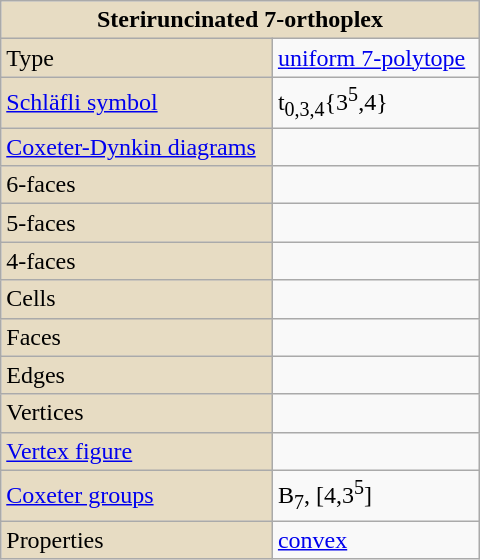<table class="wikitable" align="right" style="margin-left:10px" width="320">
<tr>
<th style="background:#e7dcc3;" colspan="2">Steriruncinated 7-orthoplex</th>
</tr>
<tr>
<td style="background:#e7dcc3;">Type</td>
<td><a href='#'>uniform 7-polytope</a></td>
</tr>
<tr>
<td style="background:#e7dcc3;"><a href='#'>Schläfli symbol</a></td>
<td>t<sub>0,3,4</sub>{3<sup>5</sup>,4}</td>
</tr>
<tr>
<td style="background:#e7dcc3;"><a href='#'>Coxeter-Dynkin diagrams</a></td>
<td><br></td>
</tr>
<tr>
<td style="background:#e7dcc3;">6-faces</td>
<td></td>
</tr>
<tr>
<td style="background:#e7dcc3;">5-faces</td>
<td></td>
</tr>
<tr>
<td style="background:#e7dcc3;">4-faces</td>
<td></td>
</tr>
<tr>
<td style="background:#e7dcc3;">Cells</td>
<td></td>
</tr>
<tr>
<td style="background:#e7dcc3;">Faces</td>
<td></td>
</tr>
<tr>
<td style="background:#e7dcc3;">Edges</td>
<td></td>
</tr>
<tr>
<td style="background:#e7dcc3;">Vertices</td>
<td></td>
</tr>
<tr>
<td style="background:#e7dcc3;"><a href='#'>Vertex figure</a></td>
<td></td>
</tr>
<tr>
<td style="background:#e7dcc3;"><a href='#'>Coxeter groups</a></td>
<td>B<sub>7</sub>, [4,3<sup>5</sup>]</td>
</tr>
<tr>
<td style="background:#e7dcc3;">Properties</td>
<td><a href='#'>convex</a></td>
</tr>
</table>
